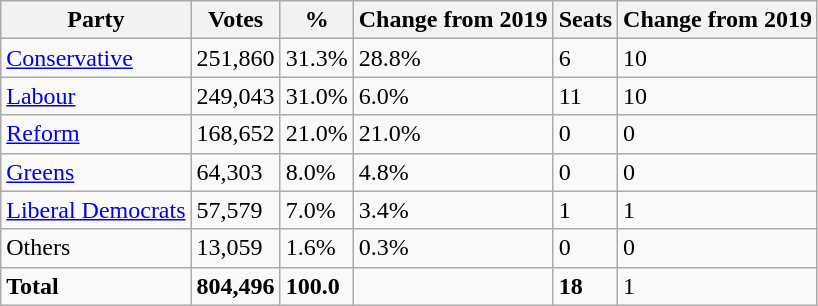<table class="wikitable">
<tr>
<th>Party</th>
<th>Votes</th>
<th>%</th>
<th>Change from 2019</th>
<th>Seats</th>
<th>Change from 2019</th>
</tr>
<tr>
<td><a href='#'>Conservative</a></td>
<td>251,860</td>
<td>31.3%</td>
<td>28.8%</td>
<td>6</td>
<td>10</td>
</tr>
<tr>
<td><a href='#'>Labour</a></td>
<td>249,043</td>
<td>31.0%</td>
<td>6.0%</td>
<td>11</td>
<td>10</td>
</tr>
<tr>
<td><a href='#'>Reform</a></td>
<td>168,652</td>
<td>21.0%</td>
<td>21.0%</td>
<td>0</td>
<td>0</td>
</tr>
<tr>
<td><a href='#'>Greens</a></td>
<td>64,303</td>
<td>8.0%</td>
<td>4.8%</td>
<td>0</td>
<td>0</td>
</tr>
<tr>
<td><a href='#'>Liberal Democrats</a></td>
<td>57,579</td>
<td>7.0%</td>
<td>3.4%</td>
<td>1</td>
<td>1</td>
</tr>
<tr>
<td>Others</td>
<td>13,059</td>
<td>1.6%</td>
<td>0.3%</td>
<td>0</td>
<td>0</td>
</tr>
<tr>
<td><strong>Total</strong></td>
<td><strong>804,496</strong></td>
<td><strong>100.0</strong></td>
<td></td>
<td><strong>18</strong></td>
<td>1</td>
</tr>
</table>
